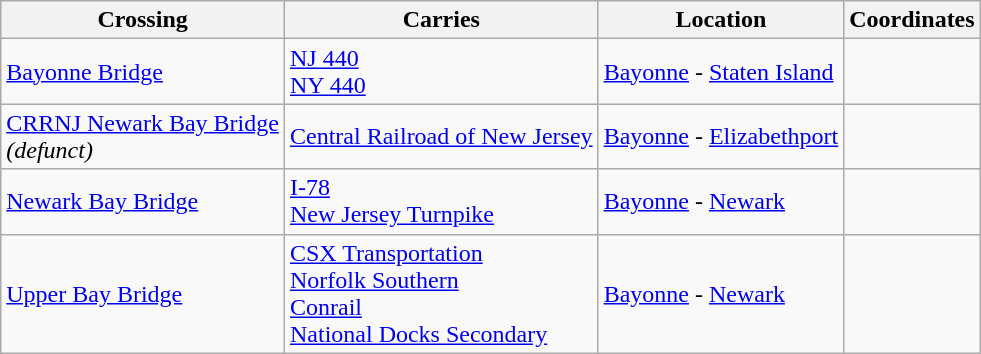<table class=wikitable>
<tr>
<th>Crossing</th>
<th>Carries</th>
<th>Location</th>
<th>Coordinates</th>
</tr>
<tr>
<td><a href='#'>Bayonne Bridge</a></td>
<td> <a href='#'>NJ 440</a><br> <a href='#'>NY 440</a></td>
<td><a href='#'>Bayonne</a> - <a href='#'>Staten Island</a></td>
<td></td>
</tr>
<tr>
<td><a href='#'>CRRNJ Newark Bay Bridge</a><br><em>(defunct)</em></td>
<td><a href='#'>Central Railroad of New Jersey</a></td>
<td><a href='#'>Bayonne</a> - <a href='#'>Elizabethport</a></td>
<td></td>
</tr>
<tr>
<td><a href='#'>Newark Bay Bridge</a></td>
<td> <a href='#'>I-78</a><br><a href='#'>New Jersey Turnpike</a></td>
<td><a href='#'>Bayonne</a> - <a href='#'>Newark</a></td>
<td></td>
</tr>
<tr>
<td><a href='#'>Upper Bay Bridge</a></td>
<td><a href='#'>CSX Transportation</a><br><a href='#'>Norfolk Southern</a><br><a href='#'>Conrail</a><br><a href='#'>National Docks Secondary</a></td>
<td><a href='#'>Bayonne</a> - <a href='#'>Newark</a></td>
<td></td>
</tr>
</table>
